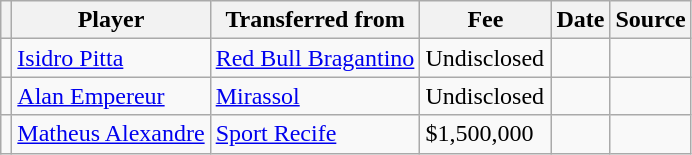<table class="wikitable plainrowheaders sortable">
<tr>
<th></th>
<th scope="col">Player</th>
<th>Transferred from</th>
<th style="width: 80px;">Fee</th>
<th scope="col">Date</th>
<th scope="col">Source</th>
</tr>
<tr>
<td align="center"></td>
<td> <a href='#'>Isidro Pitta</a></td>
<td> <a href='#'>Red Bull Bragantino</a></td>
<td>Undisclosed</td>
<td></td>
<td></td>
</tr>
<tr>
<td align="center"></td>
<td> <a href='#'>Alan Empereur</a></td>
<td> <a href='#'>Mirassol</a></td>
<td>Undisclosed</td>
<td></td>
<td></td>
</tr>
<tr>
<td align="center"></td>
<td> <a href='#'>Matheus Alexandre</a></td>
<td> <a href='#'>Sport Recife</a></td>
<td>$1,500,000</td>
<td></td>
<td></td>
</tr>
</table>
